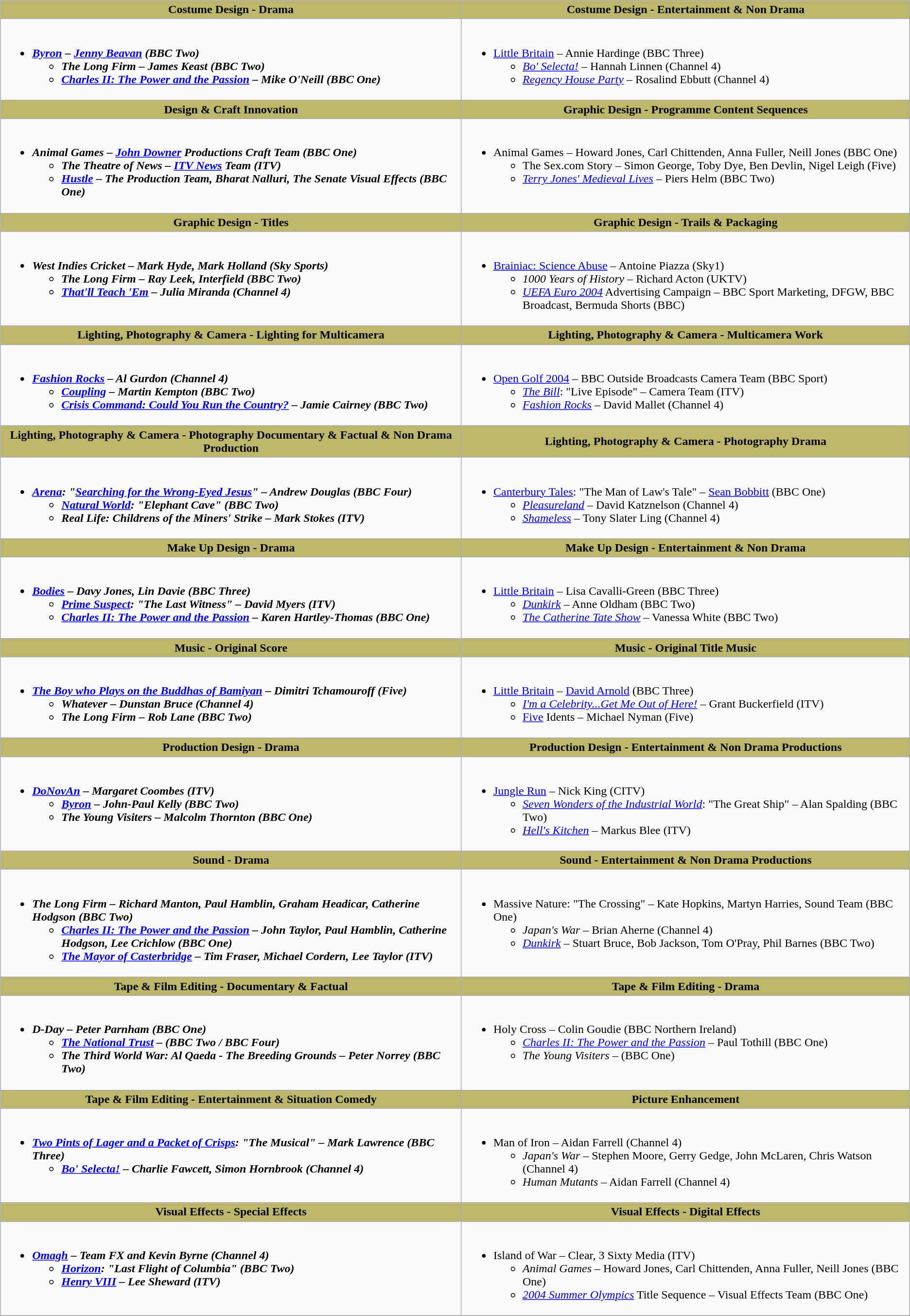<table class=wikitable>
<tr>
<th style="background:#BDB76B;" width:50%">Costume Design - Drama</th>
<th style="background:#BDB76B;" width:50%">Costume Design - Entertainment & Non Drama</th>
</tr>
<tr>
<td valign="top"><br><ul><li><strong><em><a href='#'>Byron</a><em> – <a href='#'>Jenny Beavan</a> (BBC Two)<strong><ul><li></em>The Long Firm<em> – James Keast (BBC Two)</li><li></em><a href='#'>Charles II: The Power and the Passion</a><em> – Mike O'Neill (BBC One)</li></ul></li></ul></td>
<td valign="top"><br><ul><li></em></strong><a href='#'>Little Britain</a></em> – Annie Hardinge (BBC Three)</strong><ul><li><em><a href='#'>Bo' Selecta!</a></em> – Hannah Linnen (Channel 4)</li><li><em><a href='#'>Regency House Party</a></em> – Rosalind Ebbutt (Channel 4)</li></ul></li></ul></td>
</tr>
<tr>
<th style="background:#BDB76B;" width:50%">Design & Craft Innovation</th>
<th style="background:#BDB76B;" width:50%">Graphic Design - Programme Content Sequences</th>
</tr>
<tr>
<td valign="top"><br><ul><li><strong><em>Animal Games<em> – <a href='#'>John Downer</a> Productions Craft Team (BBC One)<strong><ul><li>The Theatre of News – </em><a href='#'>ITV News</a><em> Team (ITV)</li><li></em><a href='#'>Hustle</a><em> – The Production Team, Bharat Nalluri, The Senate Visual Effects (BBC One)</li></ul></li></ul></td>
<td valign="top"><br><ul><li></em></strong>Animal Games</em> – Howard Jones, Carl Chittenden, Anna Fuller, Neill Jones (BBC One)</strong><ul><li>The Sex.com Story – Simon George, Toby Dye, Ben Devlin, Nigel Leigh (Five)</li><li><em><a href='#'>Terry Jones' Medieval Lives</a></em> – Piers Helm (BBC Two)</li></ul></li></ul></td>
</tr>
<tr>
<th style="background:#BDB76B;" width:50%">Graphic Design - Titles</th>
<th style="background:#BDB76B;" width:50%">Graphic Design - Trails & Packaging</th>
</tr>
<tr>
<td valign="top"><br><ul><li><strong><em>West Indies Cricket<em> – Mark Hyde, Mark Holland (Sky Sports)<strong><ul><li></em>The Long Firm<em> – Ray Leek, Interfield (BBC Two)</li><li></em><a href='#'>That'll Teach 'Em</a><em> – Julia Miranda (Channel 4)</li></ul></li></ul></td>
<td valign="top"><br><ul><li></em></strong><a href='#'>Brainiac: Science Abuse</a></em> – Antoine Piazza (Sky1)</strong><ul><li><em>1000 Years of History</em> – Richard Acton (UKTV)</li><li><em><a href='#'>UEFA Euro 2004</a></em> Advertising Campaign – BBC Sport Marketing, DFGW, BBC Broadcast, Bermuda Shorts (BBC)</li></ul></li></ul></td>
</tr>
<tr>
<th style="background:#BDB76B;" width:50%">Lighting, Photography & Camera - Lighting for Multicamera</th>
<th style="background:#BDB76B;" width:50%">Lighting, Photography & Camera - Multicamera Work</th>
</tr>
<tr>
<td valign="top"><br><ul><li><strong><em><a href='#'>Fashion Rocks</a><em> – Al Gurdon (Channel 4)<strong><ul><li></em><a href='#'>Coupling</a><em> – Martin Kempton (BBC Two)</li><li></em><a href='#'>Crisis Command: Could You Run the Country?</a><em> – Jamie Cairney (BBC Two)</li></ul></li></ul></td>
<td valign="top"><br><ul><li></em></strong><a href='#'>Open Golf 2004</a></em> – BBC Outside Broadcasts Camera Team (BBC Sport)</strong><ul><li><em><a href='#'>The Bill</a></em>: "Live Episode" – Camera Team (ITV)</li><li><em><a href='#'>Fashion Rocks</a></em> – David Mallet (Channel 4)</li></ul></li></ul></td>
</tr>
<tr>
<th style="background:#BDB76B;" width:50%">Lighting, Photography & Camera - Photography Documentary & Factual & Non Drama Production</th>
<th style="background:#BDB76B;" width:50%">Lighting, Photography & Camera - Photography Drama</th>
</tr>
<tr>
<td valign="top"><br><ul><li><strong><em><a href='#'>Arena</a><em>: "<a href='#'>Searching for the Wrong-Eyed Jesus</a>" – Andrew Douglas (BBC Four)<strong><ul><li></em><a href='#'>Natural World</a><em>: "Elephant Cave" (BBC Two)</li><li></em>Real Life: Childrens of the Miners' Strike<em> – Mark Stokes (ITV)</li></ul></li></ul></td>
<td valign="top"><br><ul><li></em></strong><a href='#'>Canterbury Tales</a></em>: "The Man of Law's Tale" – <a href='#'>Sean Bobbitt</a> (BBC One)</strong><ul><li><em><a href='#'>Pleasureland</a></em> – David Katznelson (Channel 4)</li><li><em><a href='#'>Shameless</a></em> – Tony Slater Ling (Channel 4)</li></ul></li></ul></td>
</tr>
<tr>
<th style="background:#BDB76B;" width:50%">Make Up Design - Drama</th>
<th style="background:#BDB76B;" width:50%">Make Up Design - Entertainment & Non Drama</th>
</tr>
<tr>
<td valign="top"><br><ul><li><strong><em><a href='#'>Bodies</a><em> – Davy Jones, Lin Davie (BBC Three)<strong><ul><li></em><a href='#'>Prime Suspect</a><em>: "The Last Witness" – David Myers (ITV)</li><li></em><a href='#'>Charles II: The Power and the Passion</a><em> – Karen Hartley-Thomas (BBC One)</li></ul></li></ul></td>
<td valign="top"><br><ul><li></em></strong><a href='#'>Little Britain</a></em> – Lisa Cavalli-Green (BBC Three)</strong><ul><li><em><a href='#'>Dunkirk</a></em> – Anne Oldham (BBC Two)</li><li><em><a href='#'>The Catherine Tate Show</a></em> – Vanessa White (BBC Two)</li></ul></li></ul></td>
</tr>
<tr>
<th style="background:#BDB76B;" width:50%">Music - Original Score</th>
<th style="background:#BDB76B;" width:50%">Music - Original Title Music</th>
</tr>
<tr>
<td valign="top"><br><ul><li><strong><em><a href='#'>The Boy who Plays on the Buddhas of Bamiyan</a><em> – Dimitri Tchamouroff (Five)<strong><ul><li></em>Whatever<em> – Dunstan Bruce (Channel 4)</li><li></em>The Long Firm<em> – Rob Lane (BBC Two)</li></ul></li></ul></td>
<td valign="top"><br><ul><li></em></strong><a href='#'>Little Britain</a></em> – <a href='#'>David Arnold</a> (BBC Three)</strong><ul><li><em><a href='#'>I'm a Celebrity...Get Me Out of Here!</a></em> – Grant Buckerfield (ITV)</li><li><a href='#'>Five</a> Idents – Michael Nyman (Five)</li></ul></li></ul></td>
</tr>
<tr>
<th style="background:#BDB76B;" width:50%">Production Design - Drama</th>
<th style="background:#BDB76B;" width:50%">Production Design - Entertainment & Non Drama Productions</th>
</tr>
<tr>
<td valign="top"><br><ul><li><strong><em><a href='#'>DoNovAn</a><em> – Margaret Coombes (ITV)<strong><ul><li></em><a href='#'>Byron</a><em> – John-Paul Kelly (BBC Two)</li><li></em>The Young Visiters<em> – Malcolm Thornton (BBC One)</li></ul></li></ul></td>
<td valign="top"><br><ul><li></em></strong><a href='#'>Jungle Run</a></em> – Nick King (CITV)</strong><ul><li><em><a href='#'>Seven Wonders of the Industrial World</a></em>: "The Great Ship" – Alan Spalding (BBC Two)</li><li><em><a href='#'>Hell's Kitchen</a></em> – Markus Blee (ITV)</li></ul></li></ul></td>
</tr>
<tr>
<th style="background:#BDB76B;" width:50%">Sound - Drama</th>
<th style="background:#BDB76B;" width:50%">Sound - Entertainment & Non Drama Productions</th>
</tr>
<tr>
<td valign="top"><br><ul><li><strong><em>The Long Firm<em> – Richard Manton, Paul Hamblin, Graham Headicar, Catherine Hodgson (BBC Two)<strong><ul><li></em><a href='#'>Charles II: The Power and the Passion</a><em> – John Taylor, Paul Hamblin, Catherine Hodgson, Lee Crichlow (BBC One)</li><li></em><a href='#'>The Mayor of Casterbridge</a><em> – Tim Fraser, Michael Cordern, Lee Taylor (ITV)</li></ul></li></ul></td>
<td valign="top"><br><ul><li></em></strong>Massive Nature</em>: "The Crossing" – Kate Hopkins, Martyn Harries, Sound Team (BBC One)</strong><ul><li><em>Japan's War</em> – Brian Aherne (Channel 4)</li><li><em><a href='#'>Dunkirk</a></em> – Stuart Bruce, Bob Jackson, Tom O'Pray, Phil Barnes (BBC Two)</li></ul></li></ul></td>
</tr>
<tr>
<th style="background:#BDB76B;" width:50%">Tape & Film Editing - Documentary & Factual</th>
<th style="background:#BDB76B;" width:50%">Tape & Film Editing - Drama</th>
</tr>
<tr>
<td valign="top"><br><ul><li><strong><em>D-Day<em> – Peter Parnham (BBC One)<strong><ul><li></em><a href='#'>The National Trust</a><em> –  (BBC Two / BBC Four)</li><li></em>The Third World War: Al Qaeda - The Breeding Grounds<em> – Peter Norrey (BBC Two)</li></ul></li></ul></td>
<td valign="top"><br><ul><li></em></strong>Holy Cross</em> – Colin Goudie (BBC Northern Ireland)</strong><ul><li><em><a href='#'>Charles II: The Power and the Passion</a></em> – Paul Tothill (BBC One)</li><li><em>The Young Visiters</em> –  (BBC One)</li></ul></li></ul></td>
</tr>
<tr>
<th style="background:#BDB76B;" width:50%">Tape & Film Editing - Entertainment & Situation Comedy</th>
<th style="background:#BDB76B;" width:50%">Picture Enhancement</th>
</tr>
<tr>
<td valign="top"><br><ul><li><strong><em><a href='#'>Two Pints of Lager and a Packet of Crisps</a><em>: "The Musical" – Mark Lawrence (BBC Three)<strong><ul><li></em><a href='#'>Bo' Selecta!</a><em> – Charlie Fawcett, Simon Hornbrook (Channel 4)</li></ul></li></ul></td>
<td valign="top"><br><ul><li></em></strong>Man of Iron</em> – Aidan Farrell (Channel 4)</strong><ul><li><em>Japan's War</em> – Stephen Moore, Gerry Gedge, John McLaren, Chris Watson (Channel 4)</li><li><em>Human Mutants</em> – Aidan Farrell (Channel 4)</li></ul></li></ul></td>
</tr>
<tr>
<th style="background:#BDB76B;" width:50%">Visual Effects - Special Effects</th>
<th style="background:#BDB76B;" width:50%">Visual Effects - Digital Effects</th>
</tr>
<tr>
<td valign="top"><br><ul><li><strong><em><a href='#'>Omagh</a><em> – Team FX and Kevin Byrne (Channel 4)<strong><ul><li></em><a href='#'>Horizon</a><em>: "Last Flight of Columbia" (BBC Two)</li><li></em><a href='#'>Henry VIII</a><em> – Lee Sheward (ITV)</li></ul></li></ul></td>
<td valign="top"><br><ul><li></em></strong>Island of War</em> – Clear, 3 Sixty Media (ITV)</strong><ul><li><em>Animal Games</em> – Howard Jones, Carl Chittenden, Anna Fuller, Neill Jones (BBC One)</li><li><em><a href='#'>2004 Summer Olympics</a></em> Title Sequence – Visual Effects Team (BBC One)</li></ul></li></ul></td>
</tr>
<tr>
</tr>
</table>
